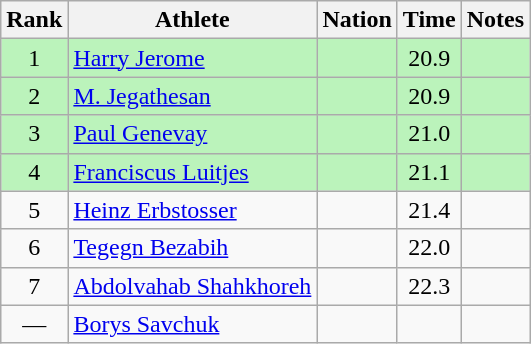<table class="wikitable sortable" style="text-align:center">
<tr>
<th>Rank</th>
<th>Athlete</th>
<th>Nation</th>
<th>Time</th>
<th>Notes</th>
</tr>
<tr bgcolor=bbf3bb>
<td>1</td>
<td align=left><a href='#'>Harry Jerome</a></td>
<td align=left></td>
<td>20.9</td>
<td></td>
</tr>
<tr bgcolor=bbf3bb>
<td>2</td>
<td align=left><a href='#'>M. Jegathesan</a></td>
<td align=left></td>
<td>20.9</td>
<td></td>
</tr>
<tr bgcolor=bbf3bb>
<td>3</td>
<td align=left><a href='#'>Paul Genevay</a></td>
<td align=left></td>
<td>21.0</td>
<td></td>
</tr>
<tr bgcolor=bbf3bb>
<td>4</td>
<td align=left><a href='#'>Franciscus Luitjes</a></td>
<td align=left></td>
<td>21.1</td>
<td></td>
</tr>
<tr>
<td>5</td>
<td align=left><a href='#'>Heinz Erbstosser</a></td>
<td align=left></td>
<td>21.4</td>
<td></td>
</tr>
<tr>
<td>6</td>
<td align=left><a href='#'>Tegegn Bezabih</a></td>
<td align=left></td>
<td>22.0</td>
<td></td>
</tr>
<tr>
<td>7</td>
<td align=left><a href='#'>Abdolvahab Shahkhoreh</a></td>
<td align=left></td>
<td>22.3</td>
<td></td>
</tr>
<tr>
<td data-sort-value=8>—</td>
<td align=left><a href='#'>Borys Savchuk</a></td>
<td align=left></td>
<td data-sort-value=99.9></td>
<td></td>
</tr>
</table>
